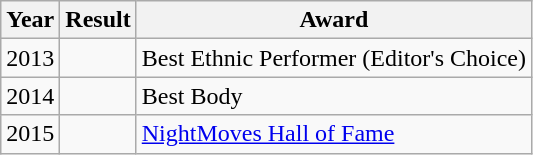<table class="wikitable">
<tr>
<th>Year</th>
<th>Result</th>
<th>Award</th>
</tr>
<tr>
<td>2013</td>
<td></td>
<td>Best Ethnic Performer (Editor's Choice)</td>
</tr>
<tr>
<td>2014</td>
<td></td>
<td>Best Body</td>
</tr>
<tr>
<td>2015</td>
<td></td>
<td><a href='#'>NightMoves Hall of Fame</a></td>
</tr>
</table>
